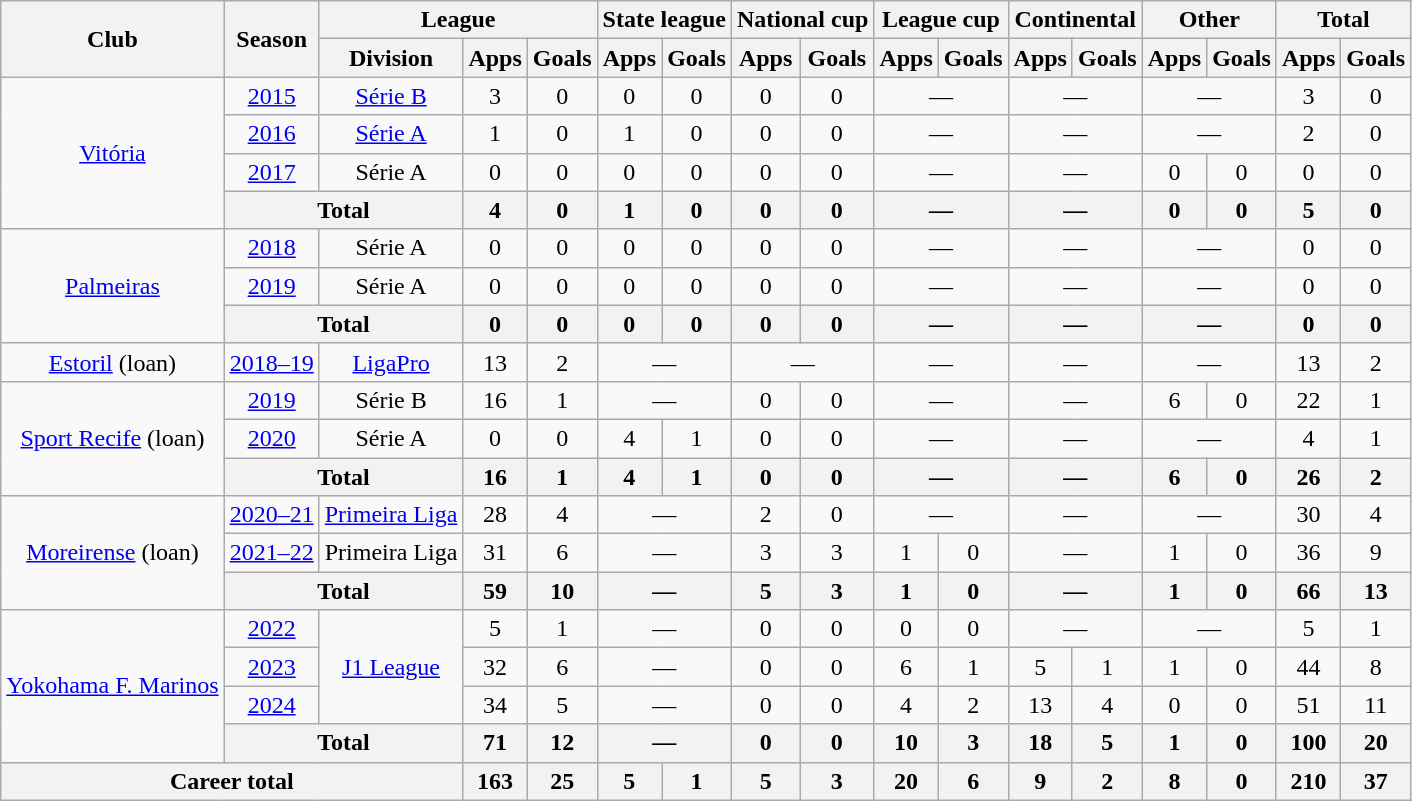<table class="wikitable" style="text-align: center">
<tr>
<th rowspan="2">Club</th>
<th rowspan="2">Season</th>
<th colspan="3">League</th>
<th colspan="2">State league</th>
<th colspan="2">National cup</th>
<th colspan="2">League cup</th>
<th colspan="2">Continental</th>
<th colspan="2">Other</th>
<th colspan="2">Total</th>
</tr>
<tr>
<th>Division</th>
<th>Apps</th>
<th>Goals</th>
<th>Apps</th>
<th>Goals</th>
<th>Apps</th>
<th>Goals</th>
<th>Apps</th>
<th>Goals</th>
<th>Apps</th>
<th>Goals</th>
<th>Apps</th>
<th>Goals</th>
<th>Apps</th>
<th>Goals</th>
</tr>
<tr>
<td rowspan="4"><a href='#'>Vitória</a></td>
<td><a href='#'>2015</a></td>
<td><a href='#'>Série B</a></td>
<td>3</td>
<td>0</td>
<td>0</td>
<td>0</td>
<td>0</td>
<td>0</td>
<td colspan="2">—</td>
<td colspan="2">—</td>
<td colspan="2">—</td>
<td>3</td>
<td>0</td>
</tr>
<tr>
<td><a href='#'>2016</a></td>
<td><a href='#'>Série A</a></td>
<td>1</td>
<td>0</td>
<td>1</td>
<td>0</td>
<td>0</td>
<td>0</td>
<td colspan="2">—</td>
<td colspan="2">—</td>
<td colspan="2">—</td>
<td>2</td>
<td>0</td>
</tr>
<tr>
<td><a href='#'>2017</a></td>
<td>Série A</td>
<td>0</td>
<td>0</td>
<td>0</td>
<td>0</td>
<td>0</td>
<td>0</td>
<td colspan="2">—</td>
<td colspan="2">—</td>
<td>0</td>
<td>0</td>
<td>0</td>
<td>0</td>
</tr>
<tr>
<th colspan="2">Total</th>
<th>4</th>
<th>0</th>
<th>1</th>
<th>0</th>
<th>0</th>
<th>0</th>
<th colspan="2">—</th>
<th colspan="2">—</th>
<th>0</th>
<th>0</th>
<th>5</th>
<th>0</th>
</tr>
<tr>
<td rowspan="3"><a href='#'>Palmeiras</a></td>
<td><a href='#'>2018</a></td>
<td>Série A</td>
<td>0</td>
<td>0</td>
<td>0</td>
<td>0</td>
<td>0</td>
<td>0</td>
<td colspan="2">—</td>
<td colspan="2">—</td>
<td colspan="2">—</td>
<td>0</td>
<td>0</td>
</tr>
<tr>
<td><a href='#'>2019</a></td>
<td>Série A</td>
<td>0</td>
<td>0</td>
<td>0</td>
<td>0</td>
<td>0</td>
<td>0</td>
<td colspan="2">—</td>
<td colspan="2">—</td>
<td colspan="2">—</td>
<td>0</td>
<td>0</td>
</tr>
<tr>
<th colspan="2">Total</th>
<th>0</th>
<th>0</th>
<th>0</th>
<th>0</th>
<th>0</th>
<th>0</th>
<th colspan="2">—</th>
<th colspan="2">—</th>
<th colspan="2">—</th>
<th>0</th>
<th>0</th>
</tr>
<tr>
<td><a href='#'>Estoril</a> (loan)</td>
<td><a href='#'>2018–19</a></td>
<td><a href='#'>LigaPro</a></td>
<td>13</td>
<td>2</td>
<td colspan="2">—</td>
<td colspan="2">—</td>
<td colspan="2">—</td>
<td colspan="2">—</td>
<td colspan="2">—</td>
<td>13</td>
<td>2</td>
</tr>
<tr>
<td rowspan="3"><a href='#'>Sport Recife</a> (loan)</td>
<td><a href='#'>2019</a></td>
<td>Série B</td>
<td>16</td>
<td>1</td>
<td colspan="2">—</td>
<td>0</td>
<td>0</td>
<td colspan="2">—</td>
<td colspan="2">—</td>
<td>6</td>
<td>0</td>
<td>22</td>
<td>1</td>
</tr>
<tr>
<td><a href='#'>2020</a></td>
<td>Série A</td>
<td>0</td>
<td>0</td>
<td>4</td>
<td>1</td>
<td>0</td>
<td>0</td>
<td colspan="2">—</td>
<td colspan="2">—</td>
<td colspan="2">—</td>
<td>4</td>
<td>1</td>
</tr>
<tr>
<th colspan="2">Total</th>
<th>16</th>
<th>1</th>
<th>4</th>
<th>1</th>
<th>0</th>
<th>0</th>
<th colspan="2">—</th>
<th colspan="2">—</th>
<th>6</th>
<th>0</th>
<th>26</th>
<th>2</th>
</tr>
<tr>
<td rowspan="3"><a href='#'>Moreirense</a> (loan)</td>
<td><a href='#'>2020–21</a></td>
<td><a href='#'>Primeira Liga</a></td>
<td>28</td>
<td>4</td>
<td colspan="2">—</td>
<td>2</td>
<td>0</td>
<td colspan="2">—</td>
<td colspan="2">—</td>
<td colspan="2">—</td>
<td>30</td>
<td>4</td>
</tr>
<tr>
<td><a href='#'>2021–22</a></td>
<td>Primeira Liga</td>
<td>31</td>
<td>6</td>
<td colspan="2">—</td>
<td>3</td>
<td>3</td>
<td>1</td>
<td>0</td>
<td colspan="2">—</td>
<td>1</td>
<td>0</td>
<td>36</td>
<td>9</td>
</tr>
<tr>
<th colspan="2"><strong>Total</strong></th>
<th>59</th>
<th>10</th>
<th colspan="2">—</th>
<th>5</th>
<th>3</th>
<th>1</th>
<th>0</th>
<th colspan="2">—</th>
<th>1</th>
<th>0</th>
<th>66</th>
<th>13</th>
</tr>
<tr>
<td rowspan="4"><a href='#'>Yokohama F. Marinos</a></td>
<td><a href='#'>2022</a></td>
<td rowspan="3"><a href='#'>J1 League</a></td>
<td>5</td>
<td>1</td>
<td colspan="2">—</td>
<td>0</td>
<td>0</td>
<td>0</td>
<td>0</td>
<td colspan="2">—</td>
<td colspan="2">—</td>
<td>5</td>
<td>1</td>
</tr>
<tr>
<td><a href='#'>2023</a></td>
<td>32</td>
<td>6</td>
<td colspan="2">—</td>
<td>0</td>
<td>0</td>
<td>6</td>
<td>1</td>
<td>5</td>
<td>1</td>
<td>1</td>
<td>0</td>
<td>44</td>
<td>8</td>
</tr>
<tr>
<td><a href='#'>2024</a></td>
<td>34</td>
<td>5</td>
<td colspan="2">—</td>
<td>0</td>
<td>0</td>
<td>4</td>
<td>2</td>
<td>13</td>
<td>4</td>
<td>0</td>
<td>0</td>
<td>51</td>
<td>11</td>
</tr>
<tr>
<th colspan="2">Total</th>
<th>71</th>
<th>12</th>
<th colspan="2">—</th>
<th>0</th>
<th>0</th>
<th>10</th>
<th>3</th>
<th>18</th>
<th>5</th>
<th>1</th>
<th>0</th>
<th>100</th>
<th>20</th>
</tr>
<tr>
<th colspan="3"><strong>Career total</strong></th>
<th>163</th>
<th>25</th>
<th>5</th>
<th>1</th>
<th>5</th>
<th>3</th>
<th>20</th>
<th>6</th>
<th>9</th>
<th>2</th>
<th>8</th>
<th>0</th>
<th>210</th>
<th>37</th>
</tr>
</table>
